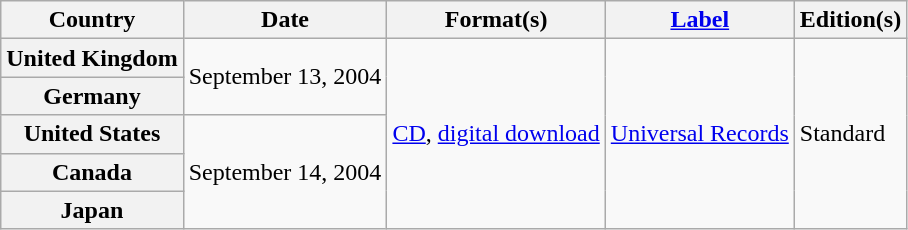<table class="wikitable plainrowheaders">
<tr>
<th>Country</th>
<th>Date</th>
<th>Format(s)</th>
<th><a href='#'>Label</a></th>
<th>Edition(s)</th>
</tr>
<tr>
<th scope="row">United Kingdom</th>
<td rowspan="2">September 13, 2004</td>
<td rowspan="5"><a href='#'>CD</a>, <a href='#'>digital download</a></td>
<td rowspan="5"><a href='#'>Universal Records</a></td>
<td rowspan="5">Standard</td>
</tr>
<tr>
<th scope="row">Germany</th>
</tr>
<tr>
<th scope="row">United States</th>
<td rowspan="3">September 14, 2004</td>
</tr>
<tr>
<th scope="row">Canada</th>
</tr>
<tr>
<th scope="row">Japan</th>
</tr>
</table>
